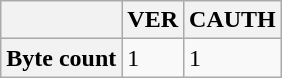<table class="wikitable">
<tr>
<th></th>
<th>VER</th>
<th>CAUTH</th>
</tr>
<tr>
<th scope=row>Byte count</th>
<td>1</td>
<td>1</td>
</tr>
</table>
